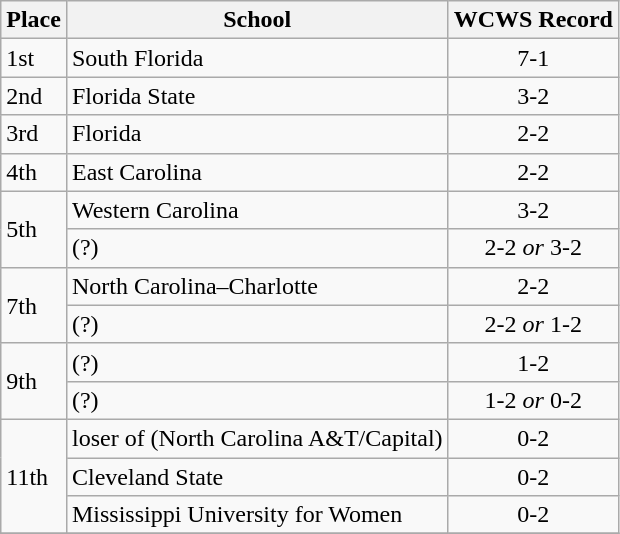<table class="wikitable">
<tr>
<th>Place</th>
<th>School</th>
<th align="center">WCWS Record</th>
</tr>
<tr>
<td>1st</td>
<td>South Florida</td>
<td align="center">7-1</td>
</tr>
<tr>
<td>2nd</td>
<td>Florida State</td>
<td align="center">3-2</td>
</tr>
<tr>
<td>3rd</td>
<td>Florida</td>
<td align="center">2-2</td>
</tr>
<tr>
<td>4th</td>
<td>East Carolina</td>
<td align="center">2-2</td>
</tr>
<tr>
<td rowspan="2">5th</td>
<td>Western Carolina</td>
<td align="center">3-2</td>
</tr>
<tr>
<td>(?)</td>
<td align="center">2-2 <em>or</em> 3-2</td>
</tr>
<tr>
<td rowspan="2">7th</td>
<td>North Carolina–Charlotte</td>
<td align="center">2-2</td>
</tr>
<tr>
<td>(?)</td>
<td align="center">2-2 <em>or</em> 1-2</td>
</tr>
<tr>
<td rowspan="2">9th</td>
<td>(?)</td>
<td align="center">1-2</td>
</tr>
<tr>
<td>(?)</td>
<td align="center">1-2 <em>or</em> 0-2</td>
</tr>
<tr>
<td rowspan="3">11th</td>
<td>loser of (North Carolina A&T/Capital)</td>
<td align="center">0-2</td>
</tr>
<tr>
<td>Cleveland State</td>
<td align="center">0-2</td>
</tr>
<tr>
<td>Mississippi University for Women</td>
<td align="center">0-2</td>
</tr>
<tr>
</tr>
</table>
